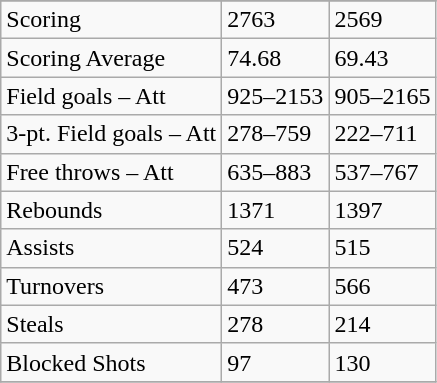<table class="wikitable">
<tr>
</tr>
<tr>
<td>Scoring</td>
<td>2763</td>
<td>2569</td>
</tr>
<tr>
<td>Scoring Average</td>
<td>74.68</td>
<td>69.43</td>
</tr>
<tr>
<td>Field goals – Att</td>
<td>925–2153</td>
<td>905–2165</td>
</tr>
<tr>
<td>3-pt. Field goals – Att</td>
<td>278–759</td>
<td>222–711</td>
</tr>
<tr>
<td>Free throws – Att</td>
<td>635–883</td>
<td>537–767</td>
</tr>
<tr>
<td>Rebounds</td>
<td>1371</td>
<td>1397</td>
</tr>
<tr>
<td>Assists</td>
<td>524</td>
<td>515</td>
</tr>
<tr>
<td>Turnovers</td>
<td>473</td>
<td>566</td>
</tr>
<tr>
<td>Steals</td>
<td>278</td>
<td>214</td>
</tr>
<tr>
<td>Blocked Shots</td>
<td>97</td>
<td>130</td>
</tr>
<tr>
</tr>
</table>
